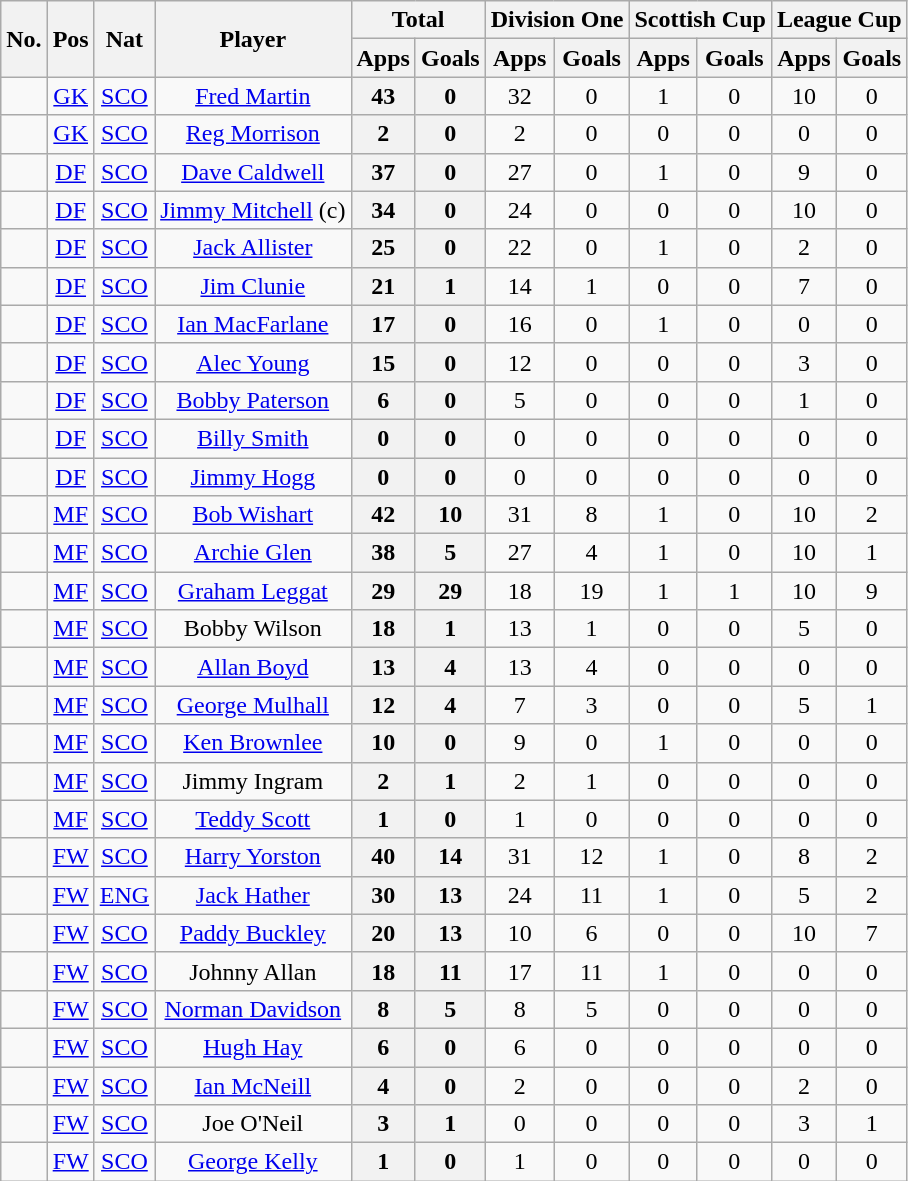<table class="wikitable sortable" style="text-align: center;">
<tr>
<th rowspan="2"><abbr>No.</abbr></th>
<th rowspan="2"><abbr>Pos</abbr></th>
<th rowspan="2"><abbr>Nat</abbr></th>
<th rowspan="2">Player</th>
<th colspan="2">Total</th>
<th colspan="2">Division One</th>
<th colspan="2">Scottish Cup</th>
<th colspan="2">League Cup</th>
</tr>
<tr>
<th>Apps</th>
<th>Goals</th>
<th>Apps</th>
<th>Goals</th>
<th>Apps</th>
<th>Goals</th>
<th>Apps</th>
<th>Goals</th>
</tr>
<tr>
<td></td>
<td><a href='#'>GK</a></td>
<td> <a href='#'>SCO</a></td>
<td><a href='#'>Fred Martin</a></td>
<th>43</th>
<th>0</th>
<td>32</td>
<td>0</td>
<td>1</td>
<td>0</td>
<td>10</td>
<td>0</td>
</tr>
<tr>
<td></td>
<td><a href='#'>GK</a></td>
<td> <a href='#'>SCO</a></td>
<td><a href='#'>Reg Morrison</a></td>
<th>2</th>
<th>0</th>
<td>2</td>
<td>0</td>
<td>0</td>
<td>0</td>
<td>0</td>
<td>0</td>
</tr>
<tr>
<td></td>
<td><a href='#'>DF</a></td>
<td> <a href='#'>SCO</a></td>
<td><a href='#'>Dave Caldwell</a></td>
<th>37</th>
<th>0</th>
<td>27</td>
<td>0</td>
<td>1</td>
<td>0</td>
<td>9</td>
<td>0</td>
</tr>
<tr>
<td></td>
<td><a href='#'>DF</a></td>
<td> <a href='#'>SCO</a></td>
<td><a href='#'>Jimmy Mitchell</a> (c)</td>
<th>34</th>
<th>0</th>
<td>24</td>
<td>0</td>
<td>0</td>
<td>0</td>
<td>10</td>
<td>0</td>
</tr>
<tr>
<td></td>
<td><a href='#'>DF</a></td>
<td> <a href='#'>SCO</a></td>
<td><a href='#'>Jack Allister</a></td>
<th>25</th>
<th>0</th>
<td>22</td>
<td>0</td>
<td>1</td>
<td>0</td>
<td>2</td>
<td>0</td>
</tr>
<tr>
<td></td>
<td><a href='#'>DF</a></td>
<td> <a href='#'>SCO</a></td>
<td><a href='#'>Jim Clunie</a></td>
<th>21</th>
<th>1</th>
<td>14</td>
<td>1</td>
<td>0</td>
<td>0</td>
<td>7</td>
<td>0</td>
</tr>
<tr>
<td></td>
<td><a href='#'>DF</a></td>
<td> <a href='#'>SCO</a></td>
<td><a href='#'>Ian MacFarlane</a></td>
<th>17</th>
<th>0</th>
<td>16</td>
<td>0</td>
<td>1</td>
<td>0</td>
<td>0</td>
<td>0</td>
</tr>
<tr>
<td></td>
<td><a href='#'>DF</a></td>
<td> <a href='#'>SCO</a></td>
<td><a href='#'>Alec Young</a></td>
<th>15</th>
<th>0</th>
<td>12</td>
<td>0</td>
<td>0</td>
<td>0</td>
<td>3</td>
<td>0</td>
</tr>
<tr>
<td></td>
<td><a href='#'>DF</a></td>
<td> <a href='#'>SCO</a></td>
<td><a href='#'>Bobby Paterson</a></td>
<th>6</th>
<th>0</th>
<td>5</td>
<td>0</td>
<td>0</td>
<td>0</td>
<td>1</td>
<td>0</td>
</tr>
<tr>
<td></td>
<td><a href='#'>DF</a></td>
<td> <a href='#'>SCO</a></td>
<td><a href='#'>Billy Smith</a></td>
<th>0</th>
<th>0</th>
<td>0</td>
<td>0</td>
<td>0</td>
<td>0</td>
<td>0</td>
<td>0</td>
</tr>
<tr>
<td></td>
<td><a href='#'>DF</a></td>
<td> <a href='#'>SCO</a></td>
<td><a href='#'>Jimmy Hogg</a></td>
<th>0</th>
<th>0</th>
<td>0</td>
<td>0</td>
<td>0</td>
<td>0</td>
<td>0</td>
<td>0</td>
</tr>
<tr>
<td></td>
<td><a href='#'>MF</a></td>
<td> <a href='#'>SCO</a></td>
<td><a href='#'>Bob Wishart</a></td>
<th>42</th>
<th>10</th>
<td>31</td>
<td>8</td>
<td>1</td>
<td>0</td>
<td>10</td>
<td>2</td>
</tr>
<tr>
<td></td>
<td><a href='#'>MF</a></td>
<td> <a href='#'>SCO</a></td>
<td><a href='#'>Archie Glen</a></td>
<th>38</th>
<th>5</th>
<td>27</td>
<td>4</td>
<td>1</td>
<td>0</td>
<td>10</td>
<td>1</td>
</tr>
<tr>
<td></td>
<td><a href='#'>MF</a></td>
<td> <a href='#'>SCO</a></td>
<td><a href='#'>Graham Leggat</a></td>
<th>29</th>
<th>29</th>
<td>18</td>
<td>19</td>
<td>1</td>
<td>1</td>
<td>10</td>
<td>9</td>
</tr>
<tr>
<td></td>
<td><a href='#'>MF</a></td>
<td> <a href='#'>SCO</a></td>
<td>Bobby Wilson</td>
<th>18</th>
<th>1</th>
<td>13</td>
<td>1</td>
<td>0</td>
<td>0</td>
<td>5</td>
<td>0</td>
</tr>
<tr>
<td></td>
<td><a href='#'>MF</a></td>
<td> <a href='#'>SCO</a></td>
<td><a href='#'>Allan Boyd</a></td>
<th>13</th>
<th>4</th>
<td>13</td>
<td>4</td>
<td>0</td>
<td>0</td>
<td>0</td>
<td>0</td>
</tr>
<tr>
<td></td>
<td><a href='#'>MF</a></td>
<td> <a href='#'>SCO</a></td>
<td><a href='#'>George Mulhall</a></td>
<th>12</th>
<th>4</th>
<td>7</td>
<td>3</td>
<td>0</td>
<td>0</td>
<td>5</td>
<td>1</td>
</tr>
<tr>
<td></td>
<td><a href='#'>MF</a></td>
<td> <a href='#'>SCO</a></td>
<td><a href='#'>Ken Brownlee</a></td>
<th>10</th>
<th>0</th>
<td>9</td>
<td>0</td>
<td>1</td>
<td>0</td>
<td>0</td>
<td>0</td>
</tr>
<tr>
<td></td>
<td><a href='#'>MF</a></td>
<td> <a href='#'>SCO</a></td>
<td>Jimmy Ingram</td>
<th>2</th>
<th>1</th>
<td>2</td>
<td>1</td>
<td>0</td>
<td>0</td>
<td>0</td>
<td>0</td>
</tr>
<tr>
<td></td>
<td><a href='#'>MF</a></td>
<td> <a href='#'>SCO</a></td>
<td><a href='#'>Teddy Scott</a></td>
<th>1</th>
<th>0</th>
<td>1</td>
<td>0</td>
<td>0</td>
<td>0</td>
<td>0</td>
<td>0</td>
</tr>
<tr>
<td></td>
<td><a href='#'>FW</a></td>
<td> <a href='#'>SCO</a></td>
<td><a href='#'>Harry Yorston</a></td>
<th>40</th>
<th>14</th>
<td>31</td>
<td>12</td>
<td>1</td>
<td>0</td>
<td>8</td>
<td>2</td>
</tr>
<tr>
<td></td>
<td><a href='#'>FW</a></td>
<td> <a href='#'>ENG</a></td>
<td><a href='#'>Jack Hather</a></td>
<th>30</th>
<th>13</th>
<td>24</td>
<td>11</td>
<td>1</td>
<td>0</td>
<td>5</td>
<td>2</td>
</tr>
<tr>
<td></td>
<td><a href='#'>FW</a></td>
<td> <a href='#'>SCO</a></td>
<td><a href='#'>Paddy Buckley</a></td>
<th>20</th>
<th>13</th>
<td>10</td>
<td>6</td>
<td>0</td>
<td>0</td>
<td>10</td>
<td>7</td>
</tr>
<tr>
<td></td>
<td><a href='#'>FW</a></td>
<td> <a href='#'>SCO</a></td>
<td>Johnny Allan</td>
<th>18</th>
<th>11</th>
<td>17</td>
<td>11</td>
<td>1</td>
<td>0</td>
<td>0</td>
<td>0</td>
</tr>
<tr>
<td></td>
<td><a href='#'>FW</a></td>
<td> <a href='#'>SCO</a></td>
<td><a href='#'>Norman Davidson</a></td>
<th>8</th>
<th>5</th>
<td>8</td>
<td>5</td>
<td>0</td>
<td>0</td>
<td>0</td>
<td>0</td>
</tr>
<tr>
<td></td>
<td><a href='#'>FW</a></td>
<td> <a href='#'>SCO</a></td>
<td><a href='#'>Hugh Hay</a></td>
<th>6</th>
<th>0</th>
<td>6</td>
<td>0</td>
<td>0</td>
<td>0</td>
<td>0</td>
<td>0</td>
</tr>
<tr>
<td></td>
<td><a href='#'>FW</a></td>
<td> <a href='#'>SCO</a></td>
<td><a href='#'>Ian McNeill</a></td>
<th>4</th>
<th>0</th>
<td>2</td>
<td>0</td>
<td>0</td>
<td>0</td>
<td>2</td>
<td>0</td>
</tr>
<tr>
<td></td>
<td><a href='#'>FW</a></td>
<td> <a href='#'>SCO</a></td>
<td>Joe O'Neil</td>
<th>3</th>
<th>1</th>
<td>0</td>
<td>0</td>
<td>0</td>
<td>0</td>
<td>3</td>
<td>1</td>
</tr>
<tr>
<td></td>
<td><a href='#'>FW</a></td>
<td> <a href='#'>SCO</a></td>
<td><a href='#'>George Kelly</a></td>
<th>1</th>
<th>0</th>
<td>1</td>
<td>0</td>
<td>0</td>
<td>0</td>
<td>0</td>
<td>0</td>
</tr>
</table>
